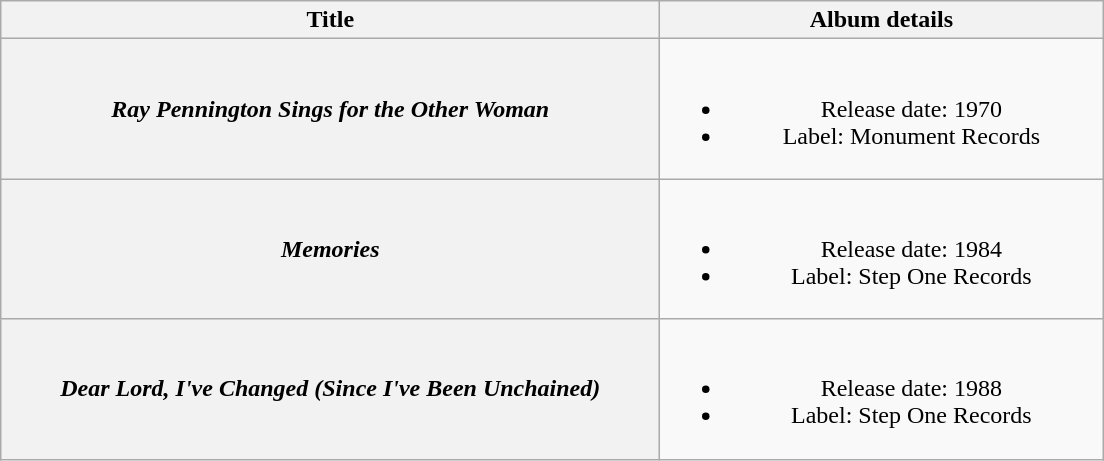<table class="wikitable plainrowheaders" style="text-align:center;">
<tr>
<th style="width:27em;">Title</th>
<th style="width:18em;">Album details</th>
</tr>
<tr>
<th scope="row"><em>Ray Pennington Sings for the Other Woman</em></th>
<td><br><ul><li>Release date: 1970</li><li>Label: Monument Records</li></ul></td>
</tr>
<tr>
<th scope="row"><em>Memories</em></th>
<td><br><ul><li>Release date: 1984</li><li>Label: Step One Records</li></ul></td>
</tr>
<tr>
<th scope="row"><em>Dear Lord, I've Changed (Since I've Been Unchained)</em></th>
<td><br><ul><li>Release date: 1988</li><li>Label: Step One Records</li></ul></td>
</tr>
</table>
